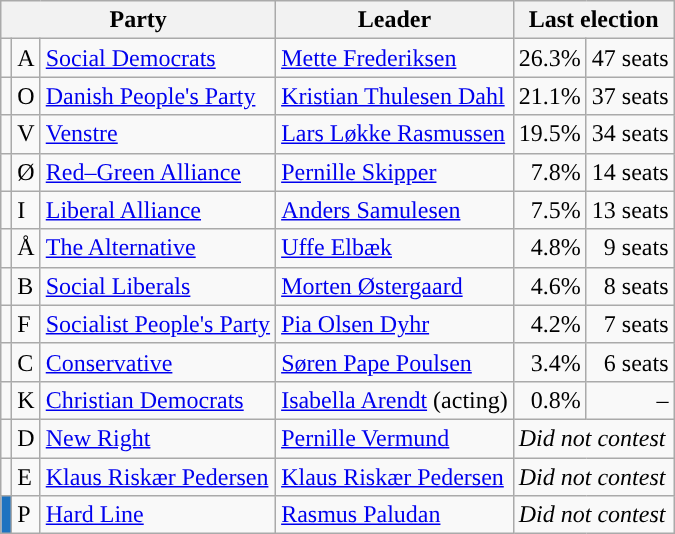<table class="wikitable">
<tr>
<th colspan="3">Party</th>
<th>Leader</th>
<th colspan="2">Last election</th>
</tr>
<tr>
<td></td>
<td>A</td>
<td><a href='#'>Social Democrats</a></td>
<td><a href='#'>Mette Frederiksen</a></td>
<td align=right>26.3%</td>
<td align=right>47 seats</td>
</tr>
<tr>
<td></td>
<td>O</td>
<td><a href='#'>Danish People's Party</a></td>
<td><a href='#'>Kristian Thulesen Dahl</a></td>
<td align=right>21.1%</td>
<td align=right>37 seats</td>
</tr>
<tr>
<td></td>
<td>V</td>
<td><a href='#'>Venstre</a></td>
<td><a href='#'>Lars Løkke Rasmussen</a></td>
<td align=right>19.5%</td>
<td align=right>34 seats</td>
</tr>
<tr>
<td></td>
<td>Ø</td>
<td><a href='#'>Red–Green Alliance</a></td>
<td><a href='#'>Pernille Skipper</a></td>
<td align=right>7.8%</td>
<td>14 seats</td>
</tr>
<tr>
<td></td>
<td>I</td>
<td><a href='#'>Liberal Alliance</a></td>
<td><a href='#'>Anders Samulesen</a></td>
<td align=right>7.5%</td>
<td align=right>13 seats</td>
</tr>
<tr>
<td></td>
<td>Å</td>
<td><a href='#'>The Alternative</a></td>
<td><a href='#'>Uffe Elbæk</a></td>
<td align=right>4.8%</td>
<td align=right>9 seats</td>
</tr>
<tr>
<td></td>
<td>B</td>
<td><a href='#'>Social Liberals</a></td>
<td><a href='#'>Morten Østergaard</a></td>
<td align=right>4.6%</td>
<td align=right>8 seats</td>
</tr>
<tr>
<td></td>
<td>F</td>
<td><a href='#'>Socialist People's Party</a></td>
<td><a href='#'>Pia Olsen Dyhr</a></td>
<td align=right>4.2%</td>
<td align=right>7 seats</td>
</tr>
<tr>
<td></td>
<td>C</td>
<td><a href='#'>Conservative</a></td>
<td><a href='#'>Søren Pape Poulsen</a></td>
<td align=right>3.4%</td>
<td align=right>6 seats</td>
</tr>
<tr>
<td></td>
<td>K</td>
<td><a href='#'>Christian Democrats</a></td>
<td><a href='#'>Isabella Arendt</a> (acting)</td>
<td align=right>0.8%</td>
<td align=right>–</td>
</tr>
<tr>
<td></td>
<td>D</td>
<td><a href='#'>New Right</a></td>
<td><a href='#'>Pernille Vermund</a></td>
<td colspan="2"><em>Did not contest</em></td>
</tr>
<tr>
<td></td>
<td>E</td>
<td><a href='#'>Klaus Riskær Pedersen</a></td>
<td><a href='#'>Klaus Riskær Pedersen</a></td>
<td colspan="2"><em>Did not contest</em></td>
</tr>
<tr>
<td bgcolor="#1E73C0"></td>
<td>P</td>
<td><a href='#'>Hard Line</a></td>
<td><a href='#'>Rasmus Paludan</a></td>
<td colspan="2"><em>Did not contest</em></td>
</tr>
</table>
